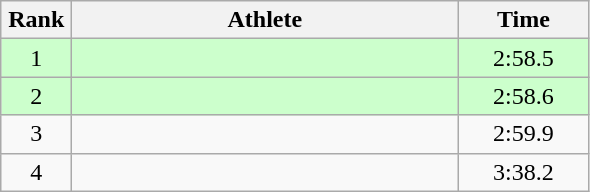<table class=wikitable style="text-align:center">
<tr>
<th width=40>Rank</th>
<th width=250>Athlete</th>
<th width=80>Time</th>
</tr>
<tr bgcolor="ccffcc">
<td>1</td>
<td align=left></td>
<td>2:58.5</td>
</tr>
<tr bgcolor="ccffcc">
<td>2</td>
<td align=left></td>
<td>2:58.6</td>
</tr>
<tr>
<td>3</td>
<td align=left></td>
<td>2:59.9</td>
</tr>
<tr>
<td>4</td>
<td align=left></td>
<td>3:38.2</td>
</tr>
</table>
